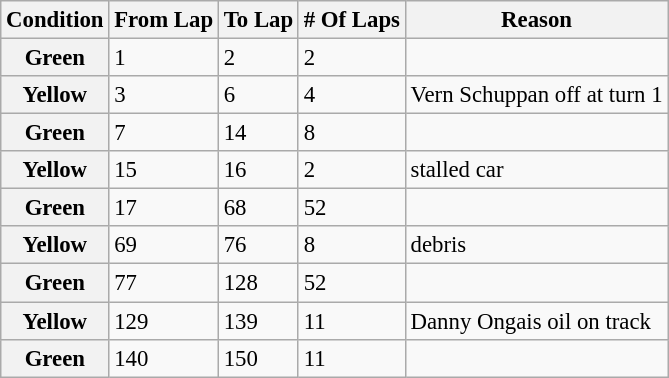<table class="wikitable" style="font-size:95%;">
<tr>
<th>Condition</th>
<th>From Lap</th>
<th>To Lap</th>
<th># Of Laps</th>
<th>Reason</th>
</tr>
<tr>
<th>Green</th>
<td>1</td>
<td>2</td>
<td>2</td>
<td></td>
</tr>
<tr>
<th>Yellow</th>
<td>3</td>
<td>6</td>
<td>4</td>
<td>Vern Schuppan off at turn 1</td>
</tr>
<tr>
<th>Green</th>
<td>7</td>
<td>14</td>
<td>8</td>
<td></td>
</tr>
<tr>
<th>Yellow</th>
<td>15</td>
<td>16</td>
<td>2</td>
<td>stalled car</td>
</tr>
<tr>
<th>Green</th>
<td>17</td>
<td>68</td>
<td>52</td>
<td></td>
</tr>
<tr>
<th>Yellow</th>
<td>69</td>
<td>76</td>
<td>8</td>
<td>debris</td>
</tr>
<tr>
<th>Green</th>
<td>77</td>
<td>128</td>
<td>52</td>
<td></td>
</tr>
<tr>
<th>Yellow</th>
<td>129</td>
<td>139</td>
<td>11</td>
<td>Danny Ongais oil on track</td>
</tr>
<tr>
<th>Green</th>
<td>140</td>
<td>150</td>
<td>11</td>
<td></td>
</tr>
</table>
